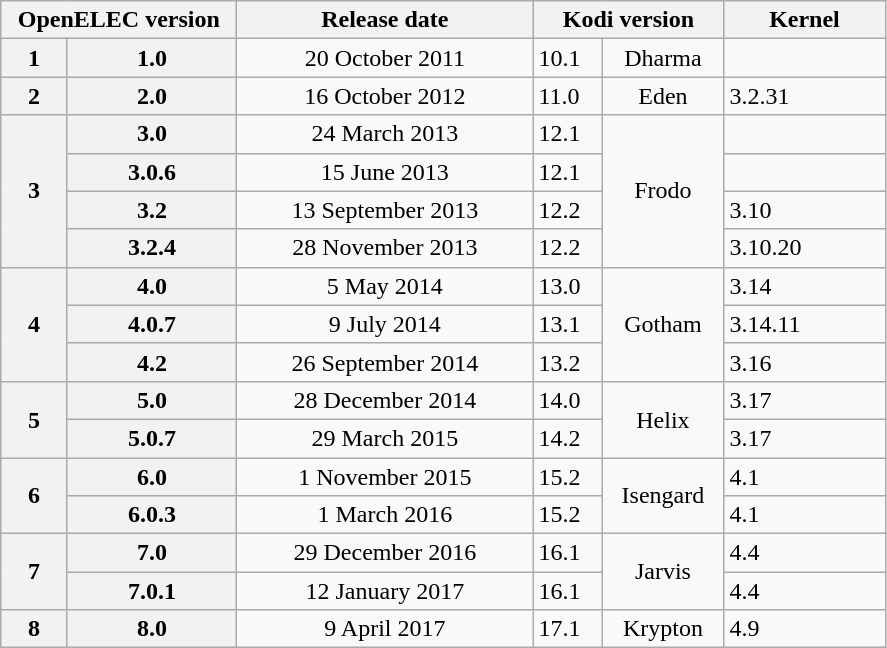<table class="wikitable">
<tr>
<th colspan=2 width=150 scope=col>OpenELEC version</th>
<th width=190>Release date</th>
<th colspan=2 width=120>Kodi version</th>
<th width=100>Kernel</th>
</tr>
<tr>
<th rowspan=1>1</th>
<th>1.0</th>
<td align=center>20 October 2011</td>
<td>10.1</td>
<td align=center>Dharma</td>
<td></td>
</tr>
<tr>
<th rowspan=1>2</th>
<th>2.0</th>
<td align=center>16 October 2012</td>
<td>11.0</td>
<td scope=row align=center>Eden</td>
<td>3.2.31</td>
</tr>
<tr>
<th rowspan=4>3</th>
<th scope=row>3.0</th>
<td align=center>24 March 2013</td>
<td>12.1</td>
<td rowspan=4 align=center>Frodo</td>
<td></td>
</tr>
<tr>
<th scope=row>3.0.6</th>
<td align=center>15 June 2013</td>
<td>12.1</td>
<td></td>
</tr>
<tr>
<th scope=row>3.2</th>
<td align=center>13 September 2013</td>
<td>12.2</td>
<td>3.10</td>
</tr>
<tr>
<th scope=row>3.2.4</th>
<td align=center>28 November 2013</td>
<td>12.2</td>
<td>3.10.20</td>
</tr>
<tr>
<th rowspan=3>4</th>
<th scope=row>4.0</th>
<td align=center>5 May 2014</td>
<td>13.0</td>
<td rowspan=3 align=center>Gotham</td>
<td>3.14</td>
</tr>
<tr>
<th scope=row>4.0.7</th>
<td align=center>9 July 2014</td>
<td>13.1</td>
<td>3.14.11</td>
</tr>
<tr>
<th scope=row>4.2</th>
<td align=center>26 September 2014</td>
<td>13.2</td>
<td>3.16</td>
</tr>
<tr>
<th rowspan=2>5</th>
<th scope=row>5.0</th>
<td align=center>28 December 2014</td>
<td>14.0</td>
<td rowspan=2 align=center>Helix</td>
<td>3.17</td>
</tr>
<tr>
<th scope=row>5.0.7</th>
<td align=center>29 March 2015</td>
<td>14.2</td>
<td>3.17</td>
</tr>
<tr>
<th rowspan=2>6</th>
<th scope=row>6.0</th>
<td align=center>1 November 2015</td>
<td>15.2</td>
<td rowspan=2 align=center>Isengard</td>
<td>4.1</td>
</tr>
<tr>
<th scope=row>6.0.3</th>
<td align=center>1 March 2016</td>
<td>15.2</td>
<td>4.1</td>
</tr>
<tr>
<th rowspan=2>7</th>
<th scope=row>7.0</th>
<td align=center>29 December 2016</td>
<td>16.1</td>
<td rowspan=2 align=center>Jarvis</td>
<td>4.4</td>
</tr>
<tr>
<th scope=row>7.0.1</th>
<td align=center>12 January 2017</td>
<td>16.1</td>
<td>4.4</td>
</tr>
<tr>
<th scope=row>8</th>
<th scope=row>8.0</th>
<td align=center>9 April 2017</td>
<td>17.1</td>
<td align=center>Krypton</td>
<td>4.9</td>
</tr>
</table>
